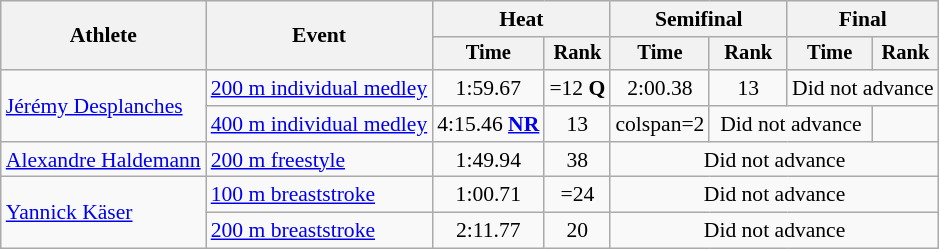<table class=wikitable style="font-size:90%">
<tr>
<th rowspan="2">Athlete</th>
<th rowspan="2">Event</th>
<th colspan="2">Heat</th>
<th colspan="2">Semifinal</th>
<th colspan="2">Final</th>
</tr>
<tr style="font-size:95%">
<th>Time</th>
<th>Rank</th>
<th>Time</th>
<th>Rank</th>
<th>Time</th>
<th>Rank</th>
</tr>
<tr align=center>
<td align=left rowspan=2><a href='#'>Jérémy Desplanches</a></td>
<td align=left><a href='#'>200 m individual medley</a></td>
<td>1:59.67</td>
<td>=12 <strong>Q</strong></td>
<td>2:00.38</td>
<td>13</td>
<td colspan=2>Did not advance</td>
</tr>
<tr align=center>
<td align=left><a href='#'>400 m individual medley</a></td>
<td>4:15.46 <strong><a href='#'>NR</a></strong></td>
<td>13</td>
<td>colspan=2 </td>
<td colspan=2>Did not advance</td>
</tr>
<tr align=center>
<td align=left><a href='#'>Alexandre Haldemann</a></td>
<td align=left><a href='#'>200 m freestyle</a></td>
<td>1:49.94</td>
<td>38</td>
<td colspan=4>Did not advance</td>
</tr>
<tr align=center>
<td align=left rowspan=2><a href='#'>Yannick Käser</a></td>
<td align=left><a href='#'>100 m breaststroke</a></td>
<td>1:00.71</td>
<td>=24</td>
<td colspan=4>Did not advance</td>
</tr>
<tr align=center>
<td align=left><a href='#'>200 m breaststroke</a></td>
<td>2:11.77</td>
<td>20</td>
<td colspan=4>Did not advance</td>
</tr>
</table>
